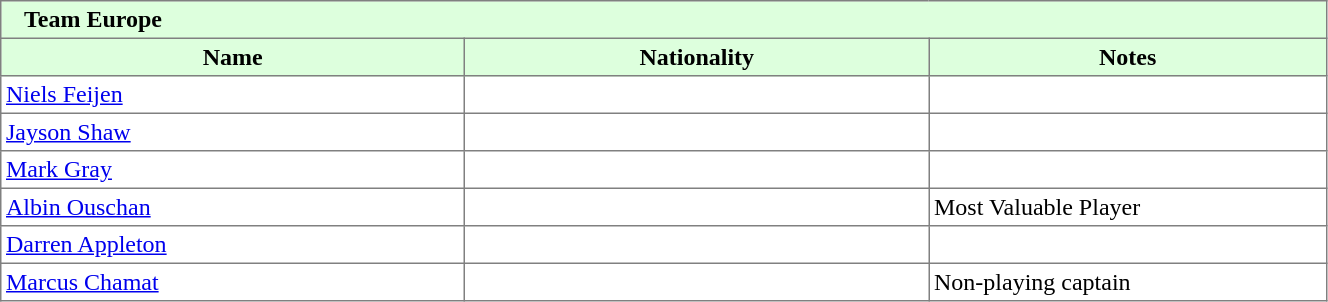<table border="1" cellpadding="3" width="70%" style="border-collapse: collapse;">
<tr bgcolor="#ddffdd">
<td colspan=3>   <strong>Team Europe</strong></td>
</tr>
<tr bgcolor="#ddffdd">
<th width=35%>Name</th>
<th width=35%>Nationality</th>
<th width=30%>Notes</th>
</tr>
<tr>
<td><a href='#'>Niels Feijen</a></td>
<td></td>
<td></td>
</tr>
<tr>
<td><a href='#'>Jayson Shaw</a></td>
<td></td>
<td></td>
</tr>
<tr>
<td><a href='#'>Mark Gray</a></td>
<td></td>
<td></td>
</tr>
<tr>
<td><a href='#'>Albin Ouschan</a></td>
<td></td>
<td>Most Valuable Player</td>
</tr>
<tr>
<td><a href='#'>Darren Appleton</a></td>
<td></td>
<td></td>
</tr>
<tr>
<td><a href='#'>Marcus Chamat</a></td>
<td></td>
<td>Non-playing captain</td>
</tr>
</table>
